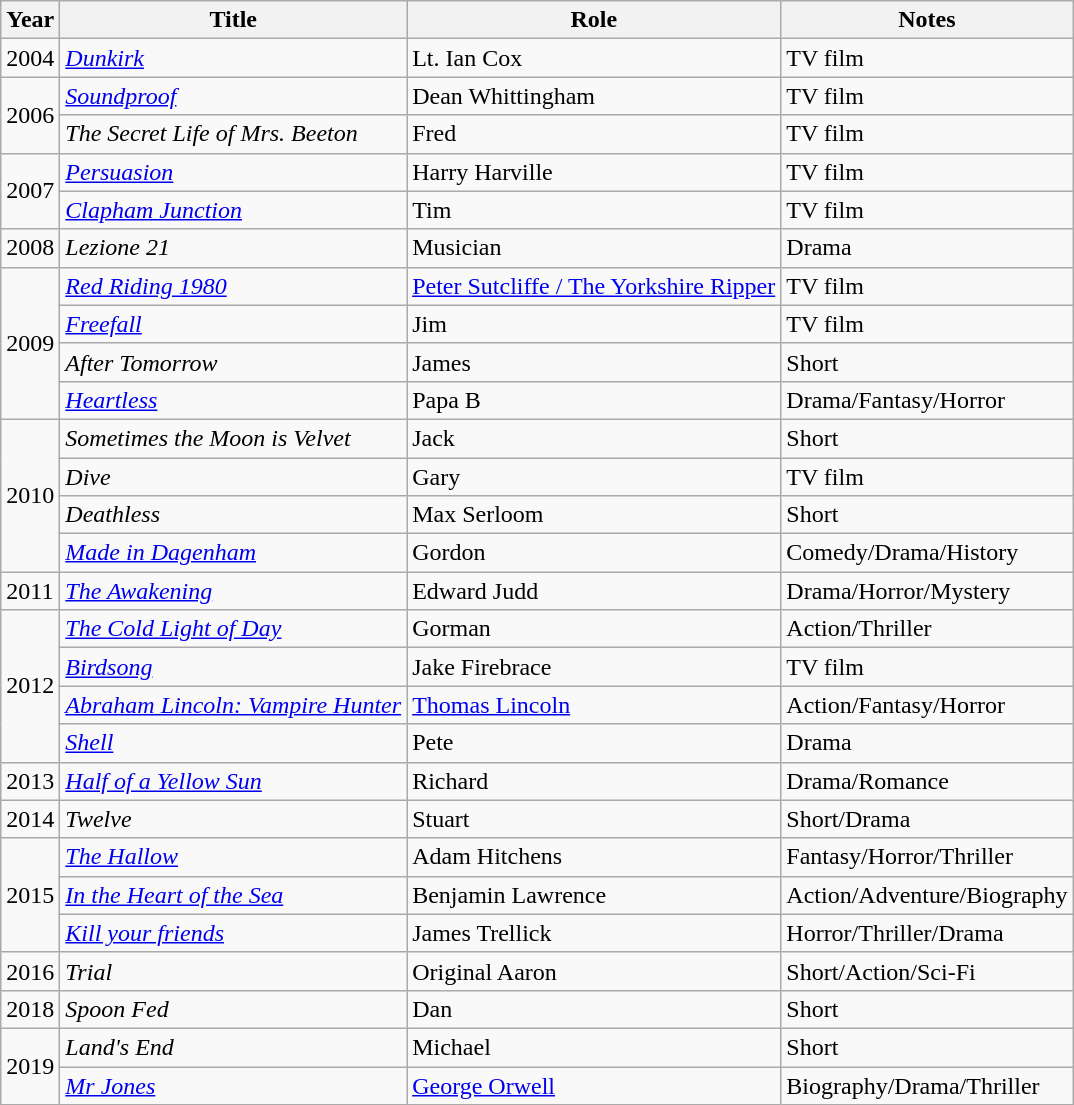<table class="wikitable sortable">
<tr>
<th>Year</th>
<th>Title</th>
<th>Role</th>
<th class="unsortable">Notes</th>
</tr>
<tr>
<td>2004</td>
<td><em><a href='#'>Dunkirk</a></em></td>
<td>Lt. Ian Cox</td>
<td>TV film</td>
</tr>
<tr>
<td rowspan="2">2006</td>
<td><em><a href='#'>Soundproof</a></em></td>
<td>Dean Whittingham</td>
<td>TV film</td>
</tr>
<tr>
<td><em>The Secret Life of Mrs. Beeton</em></td>
<td>Fred</td>
<td>TV film</td>
</tr>
<tr>
<td rowspan="2">2007</td>
<td><a href='#'><em>Persuasion</em></a></td>
<td>Harry Harville</td>
<td>TV film</td>
</tr>
<tr>
<td><em><a href='#'>Clapham Junction</a></em></td>
<td>Tim</td>
<td>TV film</td>
</tr>
<tr>
<td>2008</td>
<td><em>Lezione 21</em></td>
<td>Musician</td>
<td>Drama</td>
</tr>
<tr>
<td rowspan="4">2009</td>
<td><em><a href='#'>Red Riding 1980</a></em></td>
<td><a href='#'>Peter Sutcliffe / The Yorkshire Ripper</a></td>
<td>TV film</td>
</tr>
<tr>
<td><em><a href='#'>Freefall</a></em></td>
<td>Jim</td>
<td>TV film</td>
</tr>
<tr>
<td><em>After Tomorrow</em></td>
<td>James</td>
<td>Short</td>
</tr>
<tr>
<td><em><a href='#'>Heartless</a></em></td>
<td>Papa B</td>
<td>Drama/Fantasy/Horror</td>
</tr>
<tr>
<td rowspan="4">2010</td>
<td><em>Sometimes the Moon is Velvet</em></td>
<td>Jack</td>
<td>Short</td>
</tr>
<tr>
<td><em>Dive</em></td>
<td>Gary</td>
<td>TV film</td>
</tr>
<tr>
<td><em>Deathless</em></td>
<td>Max Serloom</td>
<td>Short</td>
</tr>
<tr>
<td><em><a href='#'>Made in Dagenham</a></em></td>
<td>Gordon</td>
<td>Comedy/Drama/History</td>
</tr>
<tr>
<td>2011</td>
<td><em><a href='#'>The Awakening</a></em></td>
<td>Edward Judd</td>
<td>Drama/Horror/Mystery</td>
</tr>
<tr>
<td rowspan="4">2012</td>
<td><em><a href='#'>The Cold Light of Day</a></em></td>
<td>Gorman</td>
<td>Action/Thriller</td>
</tr>
<tr>
<td><em><a href='#'>Birdsong</a></em></td>
<td>Jake Firebrace</td>
<td>TV film</td>
</tr>
<tr>
<td><em><a href='#'>Abraham Lincoln: Vampire Hunter</a></em></td>
<td><a href='#'>Thomas Lincoln</a></td>
<td>Action/Fantasy/Horror</td>
</tr>
<tr>
<td><em><a href='#'>Shell</a></em></td>
<td>Pete</td>
<td>Drama</td>
</tr>
<tr>
<td>2013</td>
<td><em><a href='#'>Half of a Yellow Sun</a></em></td>
<td>Richard</td>
<td>Drama/Romance</td>
</tr>
<tr>
<td>2014</td>
<td><em>Twelve</em></td>
<td>Stuart</td>
<td>Short/Drama</td>
</tr>
<tr>
<td rowspan="3">2015</td>
<td><em><a href='#'>The Hallow</a></em></td>
<td>Adam Hitchens</td>
<td>Fantasy/Horror/Thriller</td>
</tr>
<tr>
<td><em><a href='#'>In the Heart of the Sea</a></em></td>
<td>Benjamin Lawrence</td>
<td>Action/Adventure/Biography</td>
</tr>
<tr>
<td><em><a href='#'>Kill your friends</a></em></td>
<td>James Trellick</td>
<td>Horror/Thriller/Drama</td>
</tr>
<tr>
<td>2016</td>
<td><em>Trial</em></td>
<td>Original Aaron</td>
<td>Short/Action/Sci-Fi</td>
</tr>
<tr>
<td>2018</td>
<td><em>Spoon Fed</em></td>
<td>Dan</td>
<td>Short</td>
</tr>
<tr>
<td rowspan="2">2019</td>
<td><em>Land's End</em></td>
<td>Michael</td>
<td>Short</td>
</tr>
<tr>
<td><em><a href='#'>Mr Jones</a></em></td>
<td><a href='#'>George Orwell</a></td>
<td>Biography/Drama/Thriller</td>
</tr>
</table>
